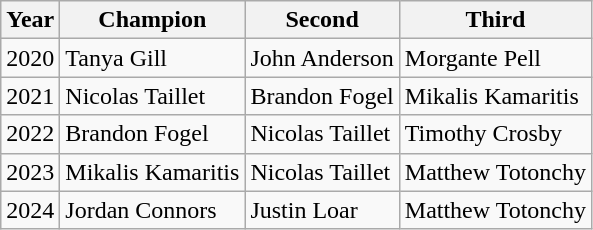<table class="wikitable">
<tr>
<th>Year</th>
<th>Champion</th>
<th>Second</th>
<th>Third</th>
</tr>
<tr>
<td>2020</td>
<td> Tanya Gill</td>
<td> John Anderson</td>
<td> Morgante Pell</td>
</tr>
<tr>
<td>2021</td>
<td> Nicolas Taillet</td>
<td> Brandon Fogel</td>
<td> Mikalis Kamaritis</td>
</tr>
<tr>
<td>2022</td>
<td> Brandon Fogel</td>
<td> Nicolas Taillet</td>
<td> Timothy Crosby</td>
</tr>
<tr>
<td>2023</td>
<td> Mikalis Kamaritis</td>
<td> Nicolas Taillet</td>
<td> Matthew Totonchy</td>
</tr>
<tr>
<td>2024</td>
<td> Jordan Connors</td>
<td> Justin Loar</td>
<td> Matthew Totonchy</td>
</tr>
</table>
